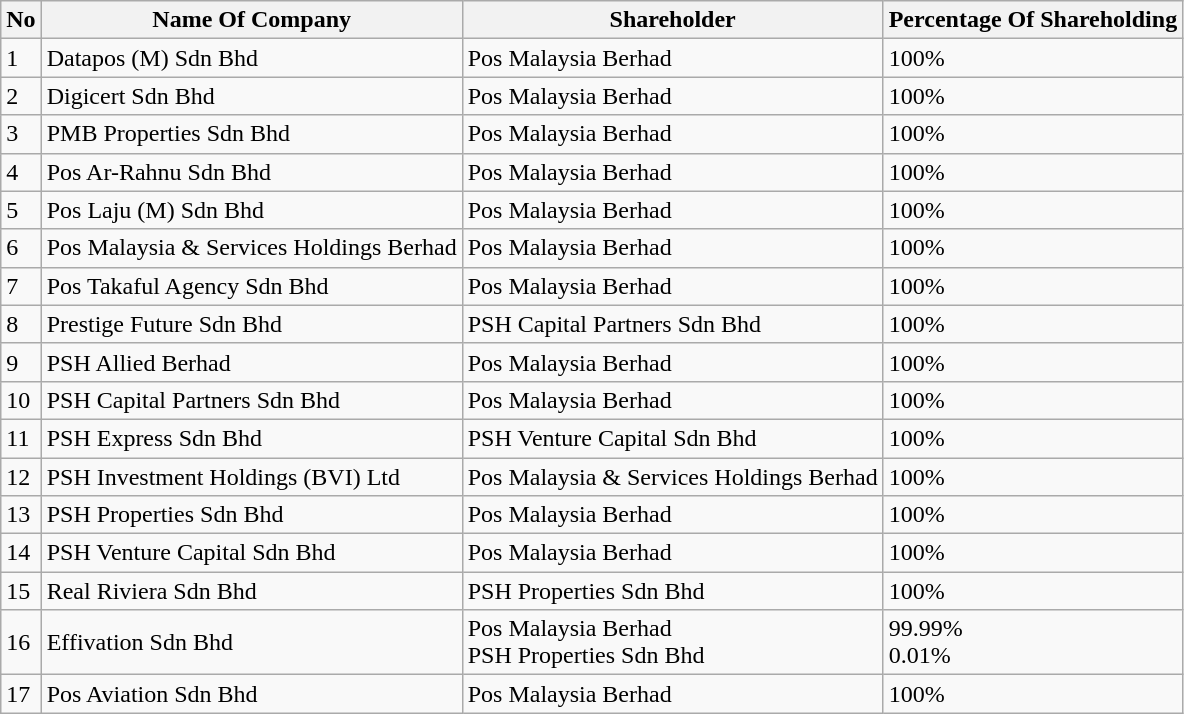<table class="wikitable sortable">
<tr>
<th>No</th>
<th>Name Of Company</th>
<th>Shareholder</th>
<th>Percentage Of Shareholding</th>
</tr>
<tr>
<td>1</td>
<td>Datapos (M) Sdn Bhd</td>
<td>Pos Malaysia Berhad</td>
<td>100%</td>
</tr>
<tr>
<td>2</td>
<td>Digicert Sdn Bhd</td>
<td>Pos Malaysia Berhad</td>
<td>100%</td>
</tr>
<tr>
<td>3</td>
<td>PMB Properties Sdn Bhd</td>
<td>Pos Malaysia Berhad</td>
<td>100%</td>
</tr>
<tr>
<td>4</td>
<td>Pos Ar-Rahnu Sdn Bhd</td>
<td>Pos Malaysia Berhad</td>
<td>100%</td>
</tr>
<tr>
<td>5</td>
<td>Pos Laju (M) Sdn Bhd</td>
<td>Pos Malaysia Berhad</td>
<td>100%</td>
</tr>
<tr>
<td>6</td>
<td>Pos Malaysia & Services Holdings Berhad</td>
<td>Pos Malaysia Berhad</td>
<td>100%</td>
</tr>
<tr>
<td>7</td>
<td>Pos Takaful Agency Sdn Bhd</td>
<td>Pos Malaysia Berhad</td>
<td>100%</td>
</tr>
<tr>
<td>8</td>
<td>Prestige Future Sdn Bhd</td>
<td>PSH Capital Partners Sdn Bhd</td>
<td>100%</td>
</tr>
<tr>
<td>9</td>
<td>PSH Allied Berhad</td>
<td>Pos Malaysia Berhad</td>
<td>100%</td>
</tr>
<tr>
<td>10</td>
<td>PSH Capital Partners Sdn Bhd</td>
<td>Pos Malaysia Berhad</td>
<td>100%</td>
</tr>
<tr>
<td>11</td>
<td>PSH Express Sdn Bhd</td>
<td>PSH Venture Capital Sdn Bhd</td>
<td>100%</td>
</tr>
<tr>
<td>12</td>
<td>PSH Investment Holdings (BVI) Ltd</td>
<td>Pos Malaysia & Services Holdings Berhad</td>
<td>100%</td>
</tr>
<tr>
<td>13</td>
<td>PSH Properties Sdn Bhd</td>
<td>Pos Malaysia Berhad</td>
<td>100%</td>
</tr>
<tr>
<td>14</td>
<td>PSH Venture Capital Sdn Bhd</td>
<td>Pos Malaysia Berhad</td>
<td>100%</td>
</tr>
<tr>
<td>15</td>
<td>Real Riviera Sdn Bhd</td>
<td>PSH Properties Sdn Bhd</td>
<td>100%</td>
</tr>
<tr>
<td>16</td>
<td>Effivation Sdn Bhd</td>
<td>Pos Malaysia Berhad<br>PSH Properties Sdn Bhd</td>
<td>99.99%<br>0.01%</td>
</tr>
<tr>
<td>17</td>
<td>Pos Aviation Sdn Bhd</td>
<td>Pos Malaysia Berhad</td>
<td>100%</td>
</tr>
</table>
